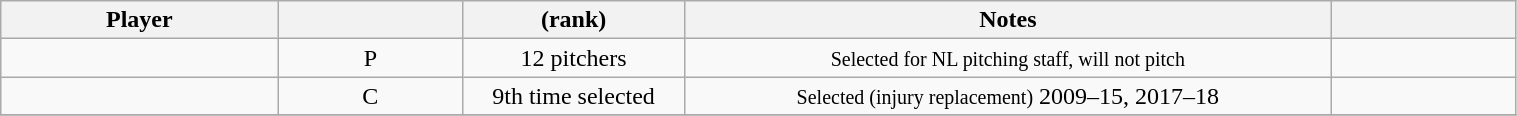<table class="wikitable" style="width:80%;">
<tr align=center>
<th style="width:15%;">Player</th>
<th style="width:10%;"></th>
<th style="width:12%;"> (rank)</th>
<th style="width:35%;">Notes</th>
<th style="width:10%;"></th>
</tr>
<tr align=center>
<td></td>
<td>P</td>
<td>12 pitchers</td>
<td><small>Selected for NL pitching staff, will not pitch</small></td>
<td></td>
</tr>
<tr align=center>
<td></td>
<td>C</td>
<td>9th time selected</td>
<td><small>Selected (injury replacement)</small> 2009–15, 2017–18</td>
<td></td>
</tr>
<tr align=center>
</tr>
</table>
